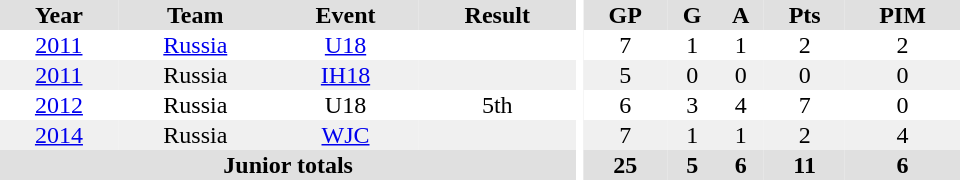<table border="0" cellpadding="1" cellspacing="0" ID="Table3" style="text-align:center; width:40em">
<tr ALIGN="center" bgcolor="#e0e0e0">
<th>Year</th>
<th>Team</th>
<th>Event</th>
<th>Result</th>
<th rowspan="99" bgcolor="#ffffff"></th>
<th>GP</th>
<th>G</th>
<th>A</th>
<th>Pts</th>
<th>PIM</th>
</tr>
<tr>
<td><a href='#'>2011</a></td>
<td><a href='#'>Russia</a></td>
<td><a href='#'>U18</a></td>
<td></td>
<td>7</td>
<td>1</td>
<td>1</td>
<td>2</td>
<td>2</td>
</tr>
<tr ALIGN="center"  bgcolor="#f0f0f0">
<td><a href='#'>2011</a></td>
<td>Russia</td>
<td><a href='#'>IH18</a></td>
<td></td>
<td>5</td>
<td>0</td>
<td>0</td>
<td>0</td>
<td>0</td>
</tr>
<tr>
<td><a href='#'>2012</a></td>
<td>Russia</td>
<td>U18</td>
<td>5th</td>
<td>6</td>
<td>3</td>
<td>4</td>
<td>7</td>
<td>0</td>
</tr>
<tr ALIGN="center"  bgcolor="#f0f0f0">
<td><a href='#'>2014</a></td>
<td>Russia</td>
<td><a href='#'>WJC</a></td>
<td></td>
<td>7</td>
<td>1</td>
<td>1</td>
<td>2</td>
<td>4</td>
</tr>
<tr ALIGN="center" bgcolor="#e0e0e0">
<th colspan=4>Junior totals</th>
<th>25</th>
<th>5</th>
<th>6</th>
<th>11</th>
<th>6</th>
</tr>
</table>
